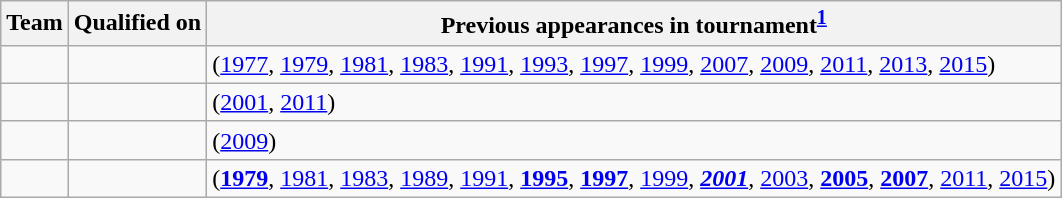<table class="wikitable sortable" style="text-align: left;">
<tr>
<th>Team</th>
<th>Qualified on</th>
<th>Previous appearances in tournament<sup><strong><a href='#'>1</a></strong></sup></th>
</tr>
<tr>
<td></td>
<td></td>
<td> (<a href='#'>1977</a>, <a href='#'>1979</a>, <a href='#'>1981</a>, <a href='#'>1983</a>, <a href='#'>1991</a>, <a href='#'>1993</a>, <a href='#'>1997</a>, <a href='#'>1999</a>, <a href='#'>2007</a>, <a href='#'>2009</a>, <a href='#'>2011</a>, <a href='#'>2013</a>, <a href='#'>2015</a>)</td>
</tr>
<tr>
<td></td>
<td></td>
<td> (<a href='#'>2001</a>, <a href='#'>2011</a>)</td>
</tr>
<tr>
<td></td>
<td></td>
<td> (<a href='#'>2009</a>)</td>
</tr>
<tr>
<td></td>
<td></td>
<td> (<strong><a href='#'>1979</a></strong>, <a href='#'>1981</a>, <a href='#'>1983</a>, <a href='#'>1989</a>, <a href='#'>1991</a>, <strong><a href='#'>1995</a></strong>, <strong><a href='#'>1997</a></strong>, <a href='#'>1999</a>, <strong><em><a href='#'>2001</a></em></strong>, <a href='#'>2003</a>, <strong><a href='#'>2005</a></strong>, <strong><a href='#'>2007</a></strong>, <a href='#'>2011</a>, <a href='#'>2015</a>)</td>
</tr>
</table>
